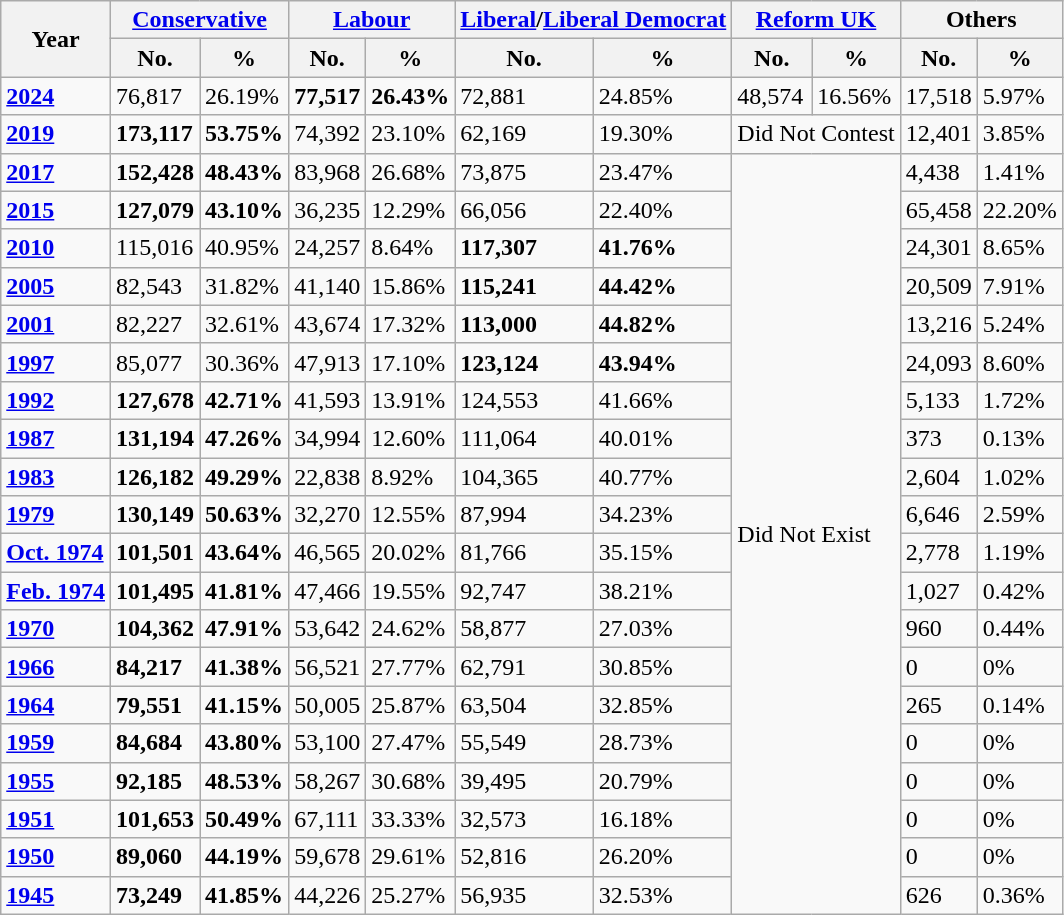<table class="sortable wikitable">
<tr>
<th rowspan="2">Year</th>
<th colspan="2"><a href='#'>Conservative</a></th>
<th colspan="2"><a href='#'>Labour</a></th>
<th colspan="2"><a href='#'>Liberal</a>/<a href='#'>Liberal
Democrat</a></th>
<th colspan="2"><a href='#'>Reform UK</a></th>
<th colspan="2">Others</th>
</tr>
<tr>
<th>No.</th>
<th>%</th>
<th>No.</th>
<th>%</th>
<th>No.</th>
<th>%</th>
<th>No.</th>
<th>%</th>
<th>No.</th>
<th>%</th>
</tr>
<tr>
<td><strong><a href='#'>2024</a></strong></td>
<td>76,817</td>
<td>26.19%</td>
<td><strong>77,517</strong></td>
<td><strong>26.43%</strong></td>
<td>72,881</td>
<td>24.85%</td>
<td>48,574</td>
<td>16.56%</td>
<td>17,518</td>
<td>5.97%</td>
</tr>
<tr>
<td><strong><a href='#'>2019</a></strong></td>
<td><strong>173,117</strong></td>
<td><strong>53.75%</strong></td>
<td>74,392</td>
<td>23.10%</td>
<td>62,169</td>
<td>19.30%</td>
<td colspan="2">Did Not Contest</td>
<td>12,401</td>
<td>3.85%</td>
</tr>
<tr>
<td><strong><a href='#'>2017</a></strong></td>
<td><strong>152,428</strong></td>
<td><strong>48.43%</strong></td>
<td>83,968</td>
<td>26.68%</td>
<td>73,875</td>
<td>23.47%</td>
<td colspan="2" rowspan="20">Did Not Exist</td>
<td>4,438</td>
<td>1.41%</td>
</tr>
<tr>
<td><strong><a href='#'>2015</a></strong></td>
<td><strong>127,079</strong></td>
<td><strong>43.10%</strong></td>
<td>36,235</td>
<td>12.29%</td>
<td>66,056</td>
<td>22.40%</td>
<td>65,458</td>
<td>22.20%</td>
</tr>
<tr>
<td><strong><a href='#'>2010</a></strong></td>
<td>115,016</td>
<td>40.95%</td>
<td>24,257</td>
<td>8.64%</td>
<td><strong>117,307</strong></td>
<td><strong>41.76%</strong></td>
<td>24,301</td>
<td>8.65%</td>
</tr>
<tr>
<td><strong><a href='#'>2005</a></strong></td>
<td>82,543</td>
<td>31.82%</td>
<td>41,140</td>
<td>15.86%</td>
<td><strong>115,241</strong></td>
<td><strong>44.42%</strong></td>
<td>20,509</td>
<td>7.91%</td>
</tr>
<tr>
<td><strong><a href='#'>2001</a></strong></td>
<td>82,227</td>
<td>32.61%</td>
<td>43,674</td>
<td>17.32%</td>
<td><strong>113,000</strong></td>
<td><strong>44.82%</strong></td>
<td>13,216</td>
<td>5.24%</td>
</tr>
<tr>
<td><strong><a href='#'>1997</a></strong></td>
<td>85,077</td>
<td>30.36%</td>
<td>47,913</td>
<td>17.10%</td>
<td><strong>123,124</strong></td>
<td><strong>43.94%</strong></td>
<td>24,093</td>
<td>8.60%</td>
</tr>
<tr>
<td><strong><a href='#'>1992</a></strong></td>
<td><strong>127,678</strong></td>
<td><strong>42.71%</strong></td>
<td>41,593</td>
<td>13.91%</td>
<td>124,553</td>
<td>41.66%</td>
<td>5,133</td>
<td>1.72%</td>
</tr>
<tr>
<td><strong><a href='#'>1987</a></strong></td>
<td><strong>131,194</strong></td>
<td><strong>47.26%</strong></td>
<td>34,994</td>
<td>12.60%</td>
<td>111,064</td>
<td>40.01%</td>
<td>373</td>
<td>0.13%</td>
</tr>
<tr>
<td><strong><a href='#'>1983</a></strong></td>
<td><strong>126,182</strong></td>
<td><strong>49.29%</strong></td>
<td>22,838</td>
<td>8.92%</td>
<td>104,365</td>
<td>40.77%</td>
<td>2,604</td>
<td>1.02%</td>
</tr>
<tr>
<td><strong><a href='#'>1979</a></strong></td>
<td><strong>130,149</strong></td>
<td><strong>50.63%</strong></td>
<td>32,270</td>
<td>12.55%</td>
<td>87,994</td>
<td>34.23%</td>
<td>6,646</td>
<td>2.59%</td>
</tr>
<tr>
<td><strong><a href='#'>Oct. 1974</a></strong></td>
<td><strong>101,501</strong></td>
<td><strong>43.64%</strong></td>
<td>46,565</td>
<td>20.02%</td>
<td>81,766</td>
<td>35.15%</td>
<td>2,778</td>
<td>1.19%</td>
</tr>
<tr>
<td><strong><a href='#'>Feb. 1974</a></strong></td>
<td><strong>101,495</strong></td>
<td><strong>41.81%</strong></td>
<td>47,466</td>
<td>19.55%</td>
<td>92,747</td>
<td>38.21%</td>
<td>1,027</td>
<td>0.42%</td>
</tr>
<tr>
<td><strong><a href='#'>1970</a></strong></td>
<td><strong>104,362</strong></td>
<td><strong>47.91%</strong></td>
<td>53,642</td>
<td>24.62%</td>
<td>58,877</td>
<td>27.03%</td>
<td>960</td>
<td>0.44%</td>
</tr>
<tr>
<td><strong><a href='#'>1966</a></strong></td>
<td><strong>84,217</strong></td>
<td><strong>41.38%</strong></td>
<td>56,521</td>
<td>27.77%</td>
<td>62,791</td>
<td>30.85%</td>
<td>0</td>
<td>0%</td>
</tr>
<tr>
<td><strong><a href='#'>1964</a></strong></td>
<td><strong>79,551</strong></td>
<td><strong>41.15%</strong></td>
<td>50,005</td>
<td>25.87%</td>
<td>63,504</td>
<td>32.85%</td>
<td>265</td>
<td>0.14%</td>
</tr>
<tr>
<td><strong><a href='#'>1959</a></strong></td>
<td><strong>84,684</strong></td>
<td><strong>43.80%</strong></td>
<td>53,100</td>
<td>27.47%</td>
<td>55,549</td>
<td>28.73%</td>
<td>0</td>
<td>0%</td>
</tr>
<tr>
<td><strong><a href='#'>1955</a></strong></td>
<td><strong>92,185</strong></td>
<td><strong>48.53%</strong></td>
<td>58,267</td>
<td>30.68%</td>
<td>39,495</td>
<td>20.79%</td>
<td>0</td>
<td>0%</td>
</tr>
<tr>
<td><strong><a href='#'>1951</a></strong></td>
<td><strong>101,653</strong></td>
<td><strong>50.49%</strong></td>
<td>67,111</td>
<td>33.33%</td>
<td>32,573</td>
<td>16.18%</td>
<td>0</td>
<td>0%</td>
</tr>
<tr>
<td><strong><a href='#'>1950</a></strong></td>
<td><strong>89,060</strong></td>
<td><strong>44.19%</strong></td>
<td>59,678</td>
<td>29.61%</td>
<td>52,816</td>
<td>26.20%</td>
<td>0</td>
<td>0%</td>
</tr>
<tr>
<td><strong><a href='#'>1945</a></strong></td>
<td><strong>73,249</strong></td>
<td><strong>41.85%</strong></td>
<td>44,226</td>
<td>25.27%</td>
<td>56,935</td>
<td>32.53%</td>
<td>626</td>
<td>0.36%</td>
</tr>
</table>
